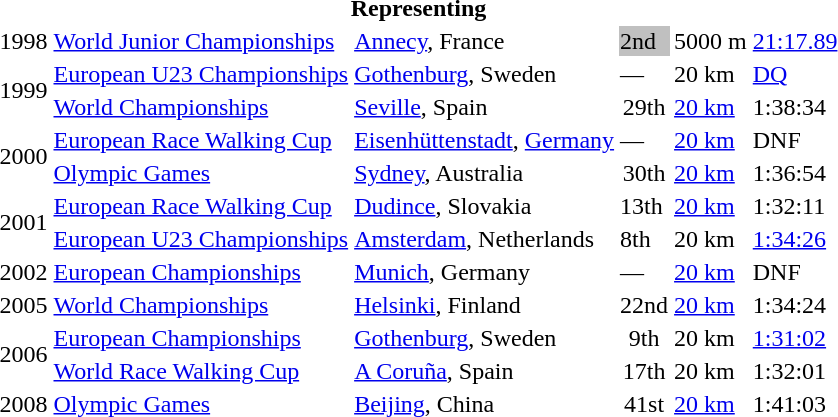<table>
<tr>
<th colspan="6">Representing </th>
</tr>
<tr>
<td>1998</td>
<td><a href='#'>World Junior Championships</a></td>
<td><a href='#'>Annecy</a>, France</td>
<td bgcolor="silver">2nd</td>
<td>5000 m</td>
<td><a href='#'>21:17.89</a></td>
</tr>
<tr>
<td rowspan=2>1999</td>
<td><a href='#'>European U23 Championships</a></td>
<td><a href='#'>Gothenburg</a>, Sweden</td>
<td>—</td>
<td>20 km</td>
<td><a href='#'>DQ</a></td>
</tr>
<tr>
<td><a href='#'>World Championships</a></td>
<td><a href='#'>Seville</a>, Spain</td>
<td align="center">29th</td>
<td><a href='#'>20 km</a></td>
<td>1:38:34</td>
</tr>
<tr>
<td rowspan=2>2000</td>
<td><a href='#'>European Race Walking Cup</a></td>
<td><a href='#'>Eisenhüttenstadt</a>, <a href='#'>Germany</a></td>
<td>—</td>
<td><a href='#'>20 km</a></td>
<td>DNF</td>
</tr>
<tr>
<td><a href='#'>Olympic Games</a></td>
<td><a href='#'>Sydney</a>, Australia</td>
<td align="center">30th</td>
<td><a href='#'>20 km</a></td>
<td>1:36:54</td>
</tr>
<tr>
<td rowspan=2>2001</td>
<td><a href='#'>European Race Walking Cup</a></td>
<td><a href='#'>Dudince</a>, Slovakia</td>
<td>13th</td>
<td><a href='#'>20 km</a></td>
<td>1:32:11</td>
</tr>
<tr>
<td><a href='#'>European U23 Championships</a></td>
<td><a href='#'>Amsterdam</a>, Netherlands</td>
<td>8th</td>
<td>20 km</td>
<td><a href='#'>1:34:26</a></td>
</tr>
<tr>
<td>2002</td>
<td><a href='#'>European Championships</a></td>
<td><a href='#'>Munich</a>, Germany</td>
<td>—</td>
<td><a href='#'>20 km</a></td>
<td>DNF</td>
</tr>
<tr>
<td>2005</td>
<td><a href='#'>World Championships</a></td>
<td><a href='#'>Helsinki</a>, Finland</td>
<td align="center">22nd</td>
<td><a href='#'>20 km</a></td>
<td>1:34:24</td>
</tr>
<tr>
<td rowspan=2>2006</td>
<td><a href='#'>European Championships</a></td>
<td><a href='#'>Gothenburg</a>, Sweden</td>
<td align="center">9th</td>
<td>20 km</td>
<td><a href='#'>1:31:02</a></td>
</tr>
<tr>
<td><a href='#'>World Race Walking Cup</a></td>
<td><a href='#'>A Coruña</a>, Spain</td>
<td align="center">17th</td>
<td>20 km</td>
<td>1:32:01</td>
</tr>
<tr>
<td>2008</td>
<td><a href='#'>Olympic Games</a></td>
<td><a href='#'>Beijing</a>, China</td>
<td align="center">41st</td>
<td><a href='#'>20 km</a></td>
<td>1:41:03</td>
</tr>
</table>
